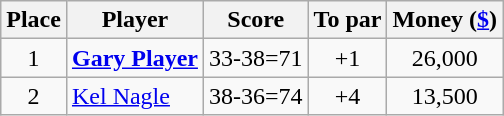<table class="wikitable">
<tr>
<th>Place</th>
<th>Player</th>
<th>Score</th>
<th>To par</th>
<th>Money (<a href='#'>$</a>)</th>
</tr>
<tr>
<td align=center>1</td>
<td> <strong><a href='#'>Gary Player</a></strong></td>
<td align=center>33-38=71</td>
<td align=center>+1</td>
<td align=center>26,000</td>
</tr>
<tr>
<td align=center>2</td>
<td> <a href='#'>Kel Nagle</a></td>
<td align=center>38-36=74</td>
<td align=center>+4</td>
<td align=center>13,500</td>
</tr>
</table>
